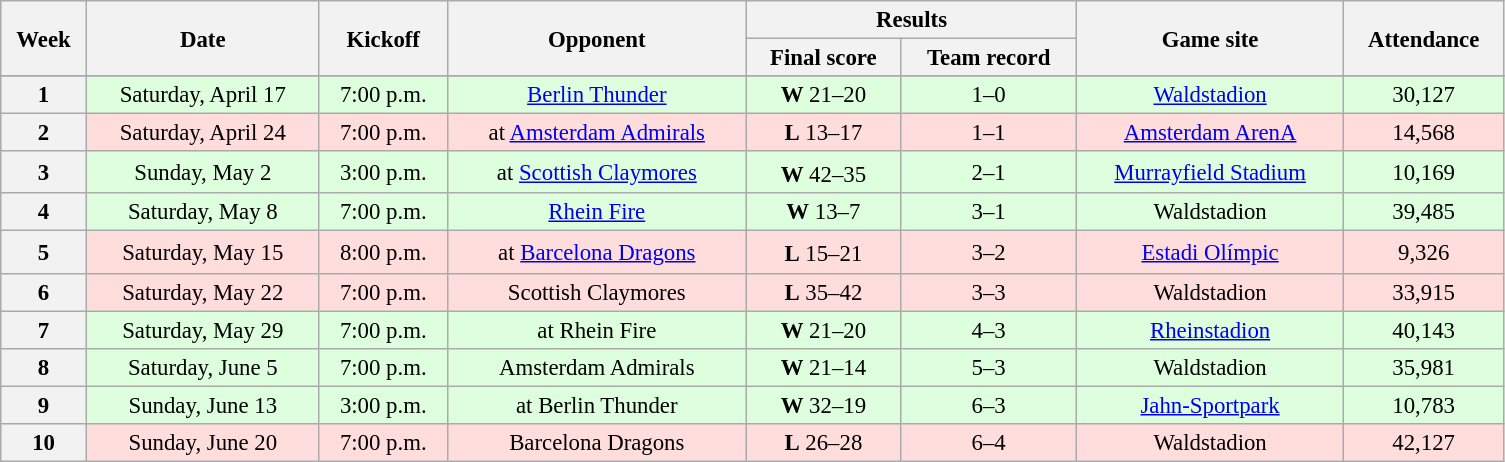<table class="wikitable" style="font-size:95%; text-align:center; width:66em">
<tr>
<th rowspan="2">Week</th>
<th rowspan="2">Date</th>
<th rowspan="2">Kickoff </th>
<th rowspan="2">Opponent</th>
<th colspan="2">Results</th>
<th rowspan="2">Game site</th>
<th rowspan="2">Attendance</th>
</tr>
<tr>
<th>Final score</th>
<th>Team record</th>
</tr>
<tr>
</tr>
<tr bgcolor="#DFD">
<th>1</th>
<td>Saturday, April 17</td>
<td>7:00 p.m.</td>
<td><a href='#'>Berlin Thunder</a></td>
<td><strong>W</strong> 21–20</td>
<td>1–0</td>
<td><a href='#'>Waldstadion</a></td>
<td>30,127</td>
</tr>
<tr bgcolor="#FDD">
<th>2</th>
<td>Saturday, April 24</td>
<td>7:00 p.m.</td>
<td>at <a href='#'>Amsterdam Admirals</a></td>
<td><strong>L</strong> 13–17</td>
<td>1–1</td>
<td><a href='#'>Amsterdam ArenA</a></td>
<td>14,568</td>
</tr>
<tr bgcolor="#DFD">
<th>3</th>
<td>Sunday, May 2</td>
<td>3:00 p.m.</td>
<td>at <a href='#'>Scottish Claymores</a></td>
<td><strong>W</strong> 42–35 <sup></sup></td>
<td>2–1</td>
<td><a href='#'>Murrayfield Stadium</a></td>
<td>10,169</td>
</tr>
<tr bgcolor="#DFD">
<th>4</th>
<td>Saturday, May 8</td>
<td>7:00 p.m.</td>
<td><a href='#'>Rhein Fire</a></td>
<td><strong>W</strong> 13–7</td>
<td>3–1</td>
<td>Waldstadion</td>
<td>39,485</td>
</tr>
<tr bgcolor="#FDD">
<th>5</th>
<td>Saturday, May 15</td>
<td>8:00 p.m.</td>
<td>at <a href='#'>Barcelona Dragons</a></td>
<td><strong>L</strong> 15–21 <sup></sup></td>
<td>3–2</td>
<td><a href='#'>Estadi Olímpic</a></td>
<td>9,326</td>
</tr>
<tr bgcolor="#FDD">
<th>6</th>
<td>Saturday, May 22</td>
<td>7:00 p.m.</td>
<td>Scottish Claymores</td>
<td><strong>L</strong> 35–42</td>
<td>3–3</td>
<td>Waldstadion</td>
<td>33,915</td>
</tr>
<tr bgcolor="#DFD">
<th>7</th>
<td>Saturday, May 29</td>
<td>7:00 p.m.</td>
<td>at Rhein Fire</td>
<td><strong>W</strong> 21–20</td>
<td>4–3</td>
<td><a href='#'>Rheinstadion</a></td>
<td>40,143</td>
</tr>
<tr bgcolor="#DFD">
<th>8</th>
<td>Saturday, June 5</td>
<td>7:00 p.m.</td>
<td>Amsterdam Admirals</td>
<td><strong>W</strong> 21–14</td>
<td>5–3</td>
<td>Waldstadion</td>
<td>35,981</td>
</tr>
<tr bgcolor="#DFD">
<th>9</th>
<td>Sunday, June 13</td>
<td>3:00 p.m.</td>
<td>at Berlin Thunder</td>
<td><strong>W</strong> 32–19</td>
<td>6–3</td>
<td><a href='#'>Jahn-Sportpark</a></td>
<td>10,783</td>
</tr>
<tr bgcolor="#FDD">
<th>10</th>
<td>Sunday, June 20</td>
<td>7:00 p.m.</td>
<td>Barcelona Dragons</td>
<td><strong>L</strong> 26–28</td>
<td>6–4</td>
<td>Waldstadion</td>
<td>42,127</td>
</tr>
</table>
